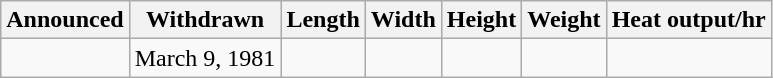<table class="wikitable">
<tr>
<th>Announced</th>
<th>Withdrawn</th>
<th>Length</th>
<th>Width</th>
<th>Height</th>
<th>Weight</th>
<th>Heat output/hr</th>
</tr>
<tr>
<td></td>
<td>March 9, 1981</td>
<td></td>
<td></td>
<td></td>
<td></td>
<td></td>
</tr>
</table>
